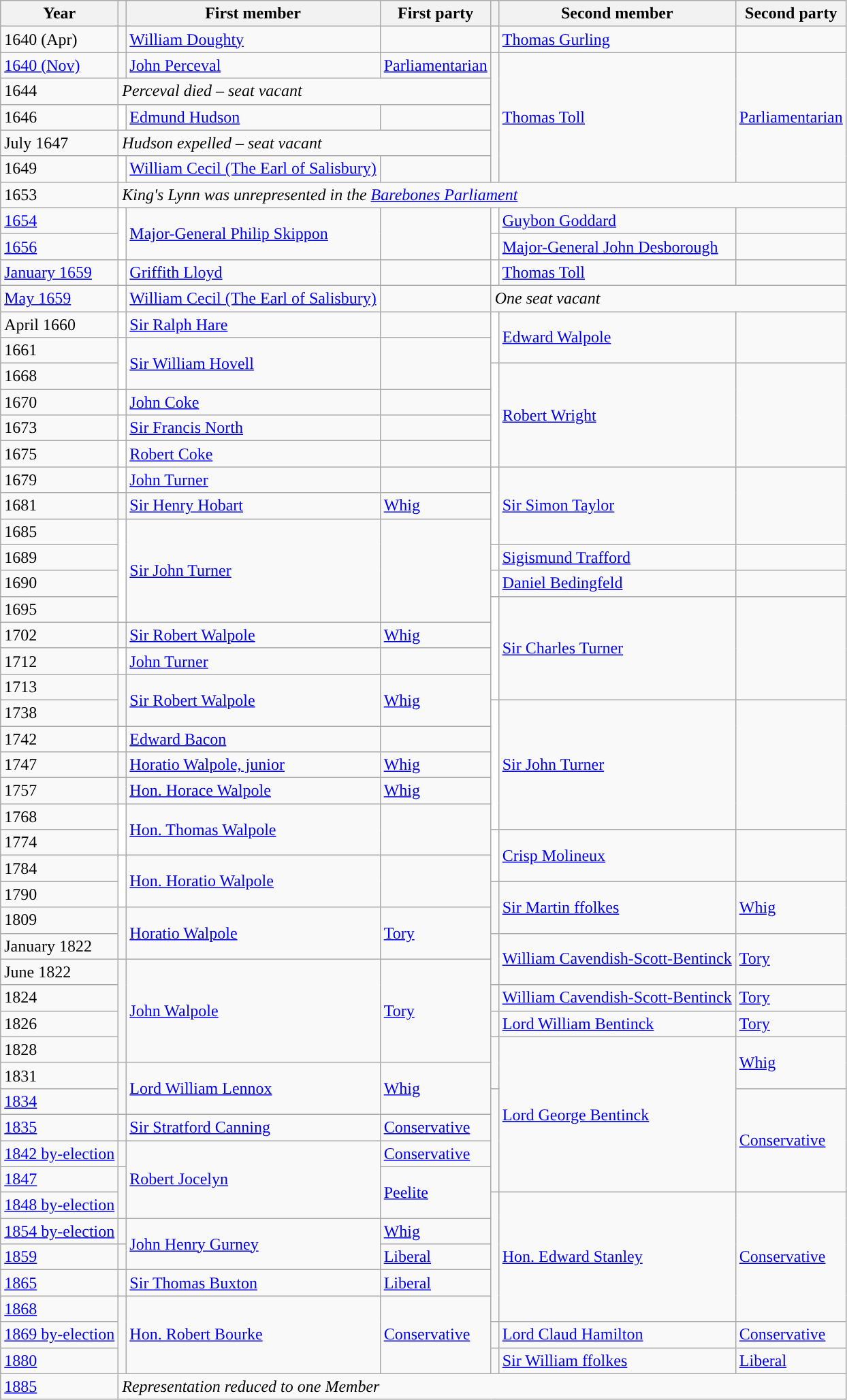<table class="wikitable">
<tr>
<th>Year</th>
<th></th>
<th>First member</th>
<th>First party</th>
<th></th>
<th>Second member</th>
<th>Second party</th>
</tr>
<tr>
<td>1640 (Apr)</td>
<td></td>
<td><a href='#'>William Doughty</a></td>
<td></td>
<td></td>
<td><a href='#'>Thomas Gurling</a></td>
</tr>
<tr>
<td><a href='#'>1640 (Nov)</a></td>
<td style="color:inherit;background-color: "></td>
<td><a href='#'>John Perceval</a></td>
<td><a href='#'>Parliamentarian</a></td>
<td rowspan="5" style="color:inherit;background-color: "></td>
<td rowspan="5"><a href='#'>Thomas Toll</a></td>
<td rowspan="5"><a href='#'>Parliamentarian</a></td>
</tr>
<tr>
<td>1644</td>
<td colspan="3"><em>Perceval died – seat vacant</em></td>
</tr>
<tr>
<td>1646</td>
<td style="color:inherit;background-color: white"></td>
<td><a href='#'>Edmund Hudson</a></td>
<td></td>
</tr>
<tr>
<td>July 1647</td>
<td colspan="3"><em>Hudson expelled – seat vacant</em></td>
</tr>
<tr>
<td>1649</td>
<td style="color:inherit;background-color: white"></td>
<td><a href='#'>William Cecil (The Earl of Salisbury)</a></td>
<td></td>
</tr>
<tr>
<td>1653</td>
<td colspan="6"><em>King's Lynn was unrepresented in the <a href='#'>Barebones Parliament</a></em></td>
</tr>
<tr>
<td><a href='#'>1654</a></td>
<td rowspan="2" style="color:inherit;background-color: white"></td>
<td rowspan="2"><a href='#'>Major-General Philip Skippon</a></td>
<td rowspan="2"></td>
<td style="color:inherit;background-color: white"></td>
<td><a href='#'>Guybon Goddard</a></td>
<td></td>
</tr>
<tr>
<td><a href='#'>1656</a></td>
<td style="color:inherit;background-color: white"></td>
<td><a href='#'>Major-General John Desborough</a></td>
<td></td>
</tr>
<tr>
<td><a href='#'>January 1659</a></td>
<td style="color:inherit;background-color: white"></td>
<td><a href='#'>Griffith Lloyd</a></td>
<td></td>
<td style="color:inherit;background-color: white"></td>
<td><a href='#'>Thomas Toll</a></td>
<td></td>
</tr>
<tr>
<td><a href='#'>May 1659</a></td>
<td style="color:inherit;background-color: white"></td>
<td><a href='#'>William Cecil (The Earl of Salisbury)</a></td>
<td></td>
<td colspan="3"><em>One seat vacant</em></td>
</tr>
<tr>
<td>April 1660</td>
<td style="color:inherit;background-color: white"></td>
<td><a href='#'>Sir Ralph Hare</a></td>
<td></td>
<td rowspan="2" style="color:inherit;background-color: white"></td>
<td rowspan="2"><a href='#'>Edward Walpole</a></td>
<td rowspan="2"></td>
</tr>
<tr>
<td>1661</td>
<td rowspan="2" style="color:inherit;background-color: white"></td>
<td rowspan="2"><a href='#'>Sir William Hovell</a></td>
<td rowspan="2"></td>
</tr>
<tr>
<td>1668</td>
<td rowspan="4" style="color:inherit;background-color: white"></td>
<td rowspan="4"><a href='#'>Robert Wright</a></td>
<td rowspan="4"></td>
</tr>
<tr>
<td>1670</td>
<td style="color:inherit;background-color: white"></td>
<td><a href='#'>John Coke</a></td>
<td></td>
</tr>
<tr>
<td>1673</td>
<td style="color:inherit;background-color: white"></td>
<td><a href='#'>Sir Francis North</a></td>
<td></td>
</tr>
<tr>
<td>1675</td>
<td style="color:inherit;background-color: white"></td>
<td><a href='#'>Robert Coke</a></td>
<td></td>
</tr>
<tr>
<td>1679</td>
<td style="color:inherit;background-color: white"></td>
<td><a href='#'>John Turner</a></td>
<td></td>
<td rowspan="3" style="color:inherit;background-color: white"></td>
<td rowspan="3"><a href='#'>Sir Simon Taylor</a></td>
<td rowspan="3"></td>
</tr>
<tr>
<td>1681</td>
<td style="color:inherit;background-color: "></td>
<td><a href='#'>Sir Henry Hobart</a></td>
<td><a href='#'>Whig</a></td>
</tr>
<tr>
<td>1685</td>
<td rowspan="4" style="color:inherit;background-color: white"></td>
<td rowspan="4"><a href='#'>Sir John Turner</a></td>
<td rowspan="4"></td>
</tr>
<tr>
<td>1689</td>
<td style="color:inherit;background-color: white"></td>
<td><a href='#'>Sigismund Trafford</a></td>
<td></td>
</tr>
<tr>
<td>1690</td>
<td style="color:inherit;background-color: white"></td>
<td><a href='#'>Daniel Bedingfeld</a></td>
<td></td>
</tr>
<tr>
<td>1695</td>
<td rowspan="4" style="color:inherit;background-color: white"></td>
<td rowspan="4"><a href='#'>Sir Charles Turner</a></td>
<td rowspan="4"></td>
</tr>
<tr>
<td>1702</td>
<td style="color:inherit;background-color: "></td>
<td><a href='#'>Sir Robert Walpole</a></td>
<td><a href='#'>Whig</a></td>
</tr>
<tr>
<td>1712</td>
<td style="color:inherit;background-color: white"></td>
<td><a href='#'>John Turner</a></td>
<td></td>
</tr>
<tr>
<td>1713</td>
<td rowspan="2" style="color:inherit;background-color: "></td>
<td rowspan="2"><a href='#'>Sir Robert Walpole</a></td>
<td rowspan="2"><a href='#'>Whig</a></td>
</tr>
<tr>
<td>1738</td>
<td rowspan="5" style="color:inherit;background-color: white"></td>
<td rowspan="5"><a href='#'>Sir John Turner</a></td>
<td rowspan="5"></td>
</tr>
<tr>
<td>1742</td>
<td style="color:inherit;background-color: white"></td>
<td><a href='#'>Edward Bacon</a></td>
<td></td>
</tr>
<tr>
<td>1747</td>
<td style="color:inherit;background-color: "></td>
<td><a href='#'>Horatio Walpole, junior</a></td>
<td><a href='#'>Whig</a></td>
</tr>
<tr>
<td>1757</td>
<td style="color:inherit;background-color: "></td>
<td><a href='#'>Hon. Horace Walpole</a></td>
<td><a href='#'>Whig</a></td>
</tr>
<tr>
<td>1768</td>
<td rowspan="2" style="color:inherit;background-color: white"></td>
<td rowspan="2"><a href='#'>Hon. Thomas Walpole</a></td>
<td rowspan="2"></td>
</tr>
<tr>
<td>1774</td>
<td rowspan="2" style="color:inherit;background-color: white"></td>
<td rowspan="2"><a href='#'>Crisp Molineux</a></td>
<td rowspan="2"></td>
</tr>
<tr>
<td>1784</td>
<td rowspan="2" style="color:inherit;background-color: white"></td>
<td rowspan="2"><a href='#'>Hon. Horatio Walpole</a></td>
<td rowspan="2"></td>
</tr>
<tr>
<td>1790</td>
<td rowspan="2" style="color:inherit;background-color: "></td>
<td rowspan="2"><a href='#'>Sir Martin ffolkes</a></td>
<td rowspan="2"><a href='#'>Whig</a></td>
</tr>
<tr>
<td>1809</td>
<td rowspan="2" style="color:inherit;background-color: "></td>
<td rowspan="2"><a href='#'>Horatio Walpole</a></td>
<td rowspan="2"><a href='#'>Tory</a></td>
</tr>
<tr>
<td>January 1822</td>
<td rowspan="2" style="color:inherit;background-color: "></td>
<td rowspan="2"><a href='#'>William Cavendish-Scott-Bentinck</a></td>
<td rowspan="2"><a href='#'>Tory</a></td>
</tr>
<tr>
<td>June 1822</td>
<td rowspan="4" style="color:inherit;background-color: "></td>
<td rowspan="4"><a href='#'>John Walpole</a></td>
<td rowspan="4"><a href='#'>Tory</a></td>
</tr>
<tr>
<td>1824</td>
<td style="color:inherit;background-color: "></td>
<td><a href='#'>William Cavendish-Scott-Bentinck</a></td>
<td><a href='#'>Tory</a></td>
</tr>
<tr>
<td>1826</td>
<td style="color:inherit;background-color: "></td>
<td><a href='#'>Lord William Bentinck</a></td>
<td><a href='#'>Tory</a></td>
</tr>
<tr>
<td>1828</td>
<td rowspan="2" style="color:inherit;background-color: "></td>
<td rowspan="6"><a href='#'>Lord George Bentinck</a></td>
<td rowspan="2"><a href='#'>Whig</a></td>
</tr>
<tr>
<td>1831</td>
<td rowspan="2" style="color:inherit;background-color: "></td>
<td rowspan="2"><a href='#'>Lord William Lennox</a></td>
<td rowspan="2"><a href='#'>Whig</a></td>
</tr>
<tr>
<td><a href='#'>1834</a></td>
<td rowspan="4" style="color:inherit;background-color: "></td>
<td rowspan="4"><a href='#'>Conservative</a></td>
</tr>
<tr>
<td><a href='#'>1835</a></td>
<td style="color:inherit;background-color: "></td>
<td><a href='#'>Sir Stratford Canning</a></td>
<td><a href='#'>Conservative</a></td>
</tr>
<tr>
<td><a href='#'>1842 by-election</a></td>
<td style="color:inherit;background-color: "></td>
<td rowspan="3"><a href='#'>Robert Jocelyn</a></td>
<td><a href='#'>Conservative</a></td>
</tr>
<tr>
<td><a href='#'>1847</a></td>
<td rowspan="2" style="color:inherit;background-color: "></td>
<td rowspan="2"><a href='#'>Peelite</a></td>
</tr>
<tr>
<td><a href='#'>1848 by-election</a></td>
<td rowspan="5" style="color:inherit;background-color: "></td>
<td rowspan="5"><a href='#'>Hon. Edward Stanley</a></td>
<td rowspan="5"><a href='#'>Conservative</a></td>
</tr>
<tr>
<td><a href='#'>1854 by-election</a></td>
<td style="color:inherit;background-color: "></td>
<td rowspan="2"><a href='#'>John Henry Gurney</a></td>
<td><a href='#'>Whig</a></td>
</tr>
<tr>
<td><a href='#'>1859</a></td>
<td style="color:inherit;background-color: "></td>
<td><a href='#'>Liberal</a></td>
</tr>
<tr>
<td><a href='#'>1865</a></td>
<td style="color:inherit;background-color: "></td>
<td><a href='#'>Sir Thomas Buxton</a></td>
<td><a href='#'>Liberal</a></td>
</tr>
<tr>
<td><a href='#'>1868</a></td>
<td rowspan="3" style="color:inherit;background-color: "></td>
<td rowspan="3"><a href='#'>Hon. Robert Bourke</a></td>
<td rowspan="3"><a href='#'>Conservative</a></td>
</tr>
<tr>
<td><a href='#'>1869 by-election</a></td>
<td style="color:inherit;background-color: "></td>
<td><a href='#'>Lord Claud Hamilton</a></td>
<td><a href='#'>Conservative</a></td>
</tr>
<tr>
<td><a href='#'>1880</a></td>
<td style="color:inherit;background-color: "></td>
<td><a href='#'>Sir William ffolkes</a></td>
<td><a href='#'>Liberal</a></td>
</tr>
<tr>
<td><a href='#'>1885</a></td>
<td colspan="6"><em>Representation reduced to one Member</em></td>
</tr>
</table>
